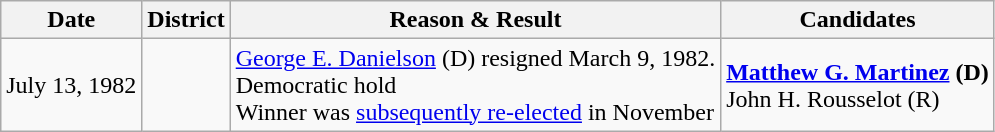<table class=wikitable>
<tr>
<th>Date</th>
<th>District</th>
<th>Reason & Result</th>
<th>Candidates</th>
</tr>
<tr>
<td>July 13, 1982</td>
<td></td>
<td><a href='#'>George E. Danielson</a> (D) resigned March 9, 1982.<br>Democratic hold<br>Winner was <a href='#'>subsequently re-elected</a> in November</td>
<td><strong><a href='#'>Matthew G. Martinez</a> (D)</strong><br>John H. Rousselot (R)</td>
</tr>
</table>
